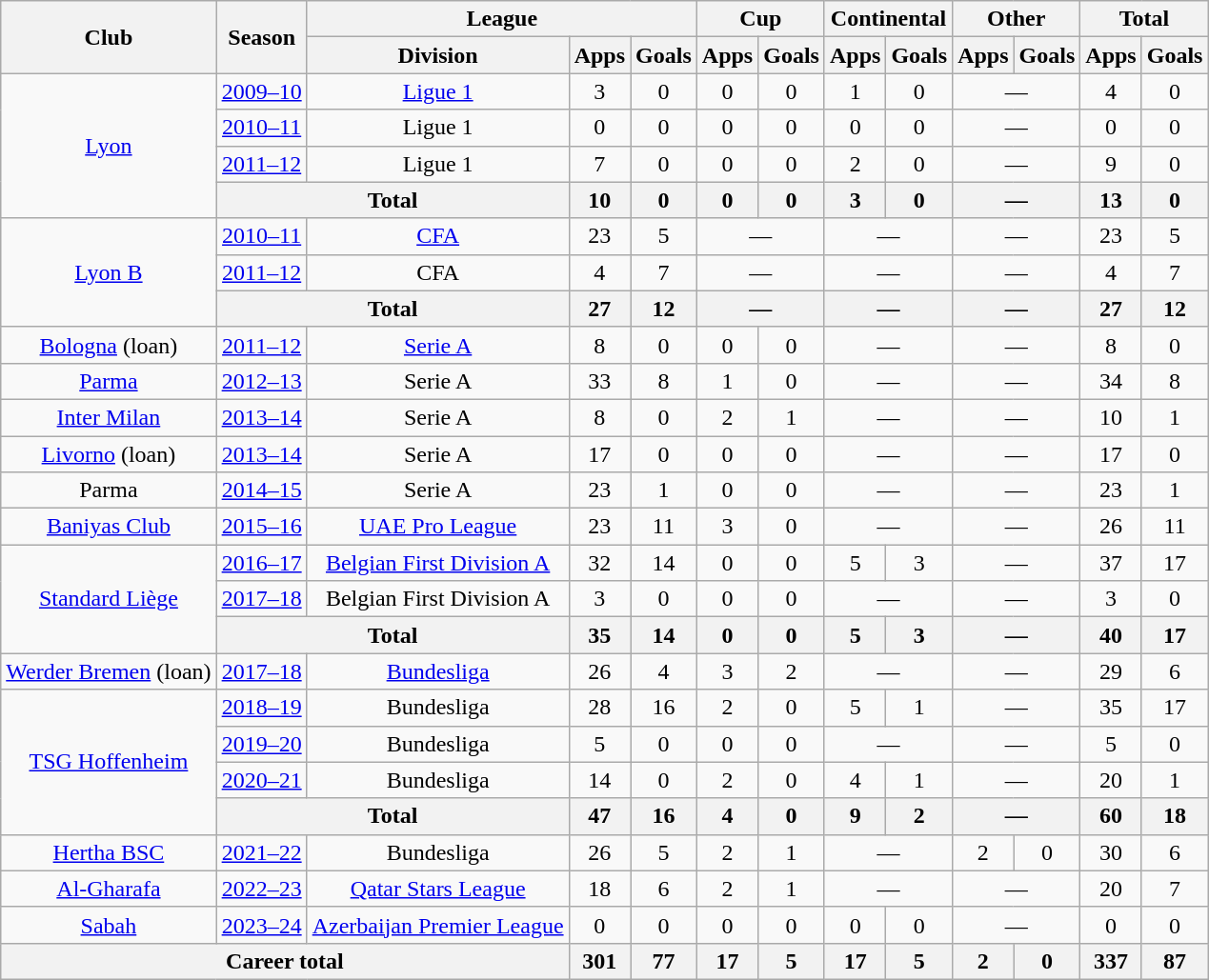<table class="wikitable" style="text-align:center">
<tr>
<th rowspan="2">Club</th>
<th rowspan="2">Season</th>
<th colspan="3">League</th>
<th colspan="2">Cup</th>
<th colspan="2">Continental</th>
<th colspan="2">Other</th>
<th colspan="2">Total</th>
</tr>
<tr>
<th>Division</th>
<th>Apps</th>
<th>Goals</th>
<th>Apps</th>
<th>Goals</th>
<th>Apps</th>
<th>Goals</th>
<th>Apps</th>
<th>Goals</th>
<th>Apps</th>
<th>Goals</th>
</tr>
<tr>
<td rowspan="4"><a href='#'>Lyon</a></td>
<td><a href='#'>2009–10</a></td>
<td><a href='#'>Ligue 1</a></td>
<td>3</td>
<td>0</td>
<td>0</td>
<td>0</td>
<td>1</td>
<td>0</td>
<td colspan="2">—</td>
<td>4</td>
<td>0</td>
</tr>
<tr>
<td><a href='#'>2010–11</a></td>
<td>Ligue 1</td>
<td>0</td>
<td>0</td>
<td>0</td>
<td>0</td>
<td>0</td>
<td>0</td>
<td colspan="2">—</td>
<td>0</td>
<td>0</td>
</tr>
<tr>
<td><a href='#'>2011–12</a></td>
<td>Ligue 1</td>
<td>7</td>
<td>0</td>
<td>0</td>
<td>0</td>
<td>2</td>
<td>0</td>
<td colspan="2">—</td>
<td>9</td>
<td>0</td>
</tr>
<tr>
<th colspan="2">Total</th>
<th>10</th>
<th>0</th>
<th>0</th>
<th>0</th>
<th>3</th>
<th>0</th>
<th colspan="2">—</th>
<th>13</th>
<th>0</th>
</tr>
<tr>
<td rowspan="3"><a href='#'>Lyon B</a></td>
<td><a href='#'>2010–11</a></td>
<td><a href='#'>CFA</a></td>
<td>23</td>
<td>5</td>
<td colspan="2">—</td>
<td colspan="2">—</td>
<td colspan="2">—</td>
<td>23</td>
<td>5</td>
</tr>
<tr>
<td><a href='#'>2011–12</a></td>
<td>CFA</td>
<td>4</td>
<td>7</td>
<td colspan="2">—</td>
<td colspan="2">—</td>
<td colspan="2">—</td>
<td>4</td>
<td>7</td>
</tr>
<tr>
<th colspan="2">Total</th>
<th>27</th>
<th>12</th>
<th colspan="2">—</th>
<th colspan="2">—</th>
<th colspan="2">—</th>
<th>27</th>
<th>12</th>
</tr>
<tr>
<td><a href='#'>Bologna</a> (loan)</td>
<td><a href='#'>2011–12</a></td>
<td><a href='#'>Serie A</a></td>
<td>8</td>
<td>0</td>
<td>0</td>
<td>0</td>
<td colspan="2">—</td>
<td colspan="2">—</td>
<td>8</td>
<td>0</td>
</tr>
<tr>
<td><a href='#'>Parma</a></td>
<td><a href='#'>2012–13</a></td>
<td>Serie A</td>
<td>33</td>
<td>8</td>
<td>1</td>
<td>0</td>
<td colspan="2">—</td>
<td colspan="2">—</td>
<td>34</td>
<td>8</td>
</tr>
<tr>
<td><a href='#'>Inter Milan</a></td>
<td><a href='#'>2013–14</a></td>
<td>Serie A</td>
<td>8</td>
<td>0</td>
<td>2</td>
<td>1</td>
<td colspan="2">—</td>
<td colspan="2">—</td>
<td>10</td>
<td>1</td>
</tr>
<tr>
<td><a href='#'>Livorno</a> (loan)</td>
<td><a href='#'>2013–14</a></td>
<td>Serie A</td>
<td>17</td>
<td>0</td>
<td>0</td>
<td>0</td>
<td colspan="2">—</td>
<td colspan="2">—</td>
<td>17</td>
<td>0</td>
</tr>
<tr>
<td>Parma</td>
<td><a href='#'>2014–15</a></td>
<td>Serie A</td>
<td>23</td>
<td>1</td>
<td>0</td>
<td>0</td>
<td colspan="2">—</td>
<td colspan="2">—</td>
<td>23</td>
<td>1</td>
</tr>
<tr>
<td><a href='#'>Baniyas Club</a></td>
<td><a href='#'>2015–16</a></td>
<td><a href='#'>UAE Pro League</a></td>
<td>23</td>
<td>11</td>
<td>3</td>
<td>0</td>
<td colspan="2">—</td>
<td colspan="2">—</td>
<td>26</td>
<td>11</td>
</tr>
<tr>
<td rowspan="3"><a href='#'>Standard Liège</a></td>
<td><a href='#'>2016–17</a></td>
<td><a href='#'>Belgian First Division A</a></td>
<td>32</td>
<td>14</td>
<td>0</td>
<td>0</td>
<td>5</td>
<td>3</td>
<td colspan="2">—</td>
<td>37</td>
<td>17</td>
</tr>
<tr>
<td><a href='#'>2017–18</a></td>
<td>Belgian First Division A</td>
<td>3</td>
<td>0</td>
<td>0</td>
<td>0</td>
<td colspan="2">—</td>
<td colspan="2">—</td>
<td>3</td>
<td>0</td>
</tr>
<tr>
<th colspan="2">Total</th>
<th>35</th>
<th>14</th>
<th>0</th>
<th>0</th>
<th>5</th>
<th>3</th>
<th colspan="2">—</th>
<th>40</th>
<th>17</th>
</tr>
<tr>
<td><a href='#'>Werder Bremen</a> (loan)</td>
<td><a href='#'>2017–18</a></td>
<td><a href='#'>Bundesliga</a></td>
<td>26</td>
<td>4</td>
<td>3</td>
<td>2</td>
<td colspan="2">—</td>
<td colspan="2">—</td>
<td>29</td>
<td>6</td>
</tr>
<tr>
<td rowspan="4"><a href='#'>TSG Hoffenheim</a></td>
<td><a href='#'>2018–19</a></td>
<td>Bundesliga</td>
<td>28</td>
<td>16</td>
<td>2</td>
<td>0</td>
<td>5</td>
<td>1</td>
<td colspan="2">—</td>
<td>35</td>
<td>17</td>
</tr>
<tr>
<td><a href='#'>2019–20</a></td>
<td>Bundesliga</td>
<td>5</td>
<td>0</td>
<td>0</td>
<td>0</td>
<td colspan="2">—</td>
<td colspan="2">—</td>
<td>5</td>
<td>0</td>
</tr>
<tr>
<td><a href='#'>2020–21</a></td>
<td>Bundesliga</td>
<td>14</td>
<td>0</td>
<td>2</td>
<td>0</td>
<td>4</td>
<td>1</td>
<td colspan="2">—</td>
<td>20</td>
<td>1</td>
</tr>
<tr>
<th colspan="2">Total</th>
<th>47</th>
<th>16</th>
<th>4</th>
<th>0</th>
<th>9</th>
<th>2</th>
<th colspan="2">—</th>
<th>60</th>
<th>18</th>
</tr>
<tr>
<td><a href='#'>Hertha BSC</a></td>
<td><a href='#'>2021–22</a></td>
<td>Bundesliga</td>
<td>26</td>
<td>5</td>
<td>2</td>
<td>1</td>
<td colspan="2">—</td>
<td>2</td>
<td>0</td>
<td>30</td>
<td>6</td>
</tr>
<tr>
<td><a href='#'>Al-Gharafa</a></td>
<td><a href='#'>2022–23</a></td>
<td><a href='#'>Qatar Stars League</a></td>
<td>18</td>
<td>6</td>
<td>2</td>
<td>1</td>
<td colspan="2">—</td>
<td colspan="2">—</td>
<td>20</td>
<td>7</td>
</tr>
<tr>
<td><a href='#'>Sabah</a></td>
<td><a href='#'>2023–24</a></td>
<td><a href='#'>Azerbaijan Premier League</a></td>
<td>0</td>
<td>0</td>
<td>0</td>
<td>0</td>
<td>0</td>
<td>0</td>
<td colspan="2">—</td>
<td>0</td>
<td>0</td>
</tr>
<tr>
<th colspan="3">Career total</th>
<th>301</th>
<th>77</th>
<th>17</th>
<th>5</th>
<th>17</th>
<th>5</th>
<th>2</th>
<th>0</th>
<th>337</th>
<th>87</th>
</tr>
</table>
